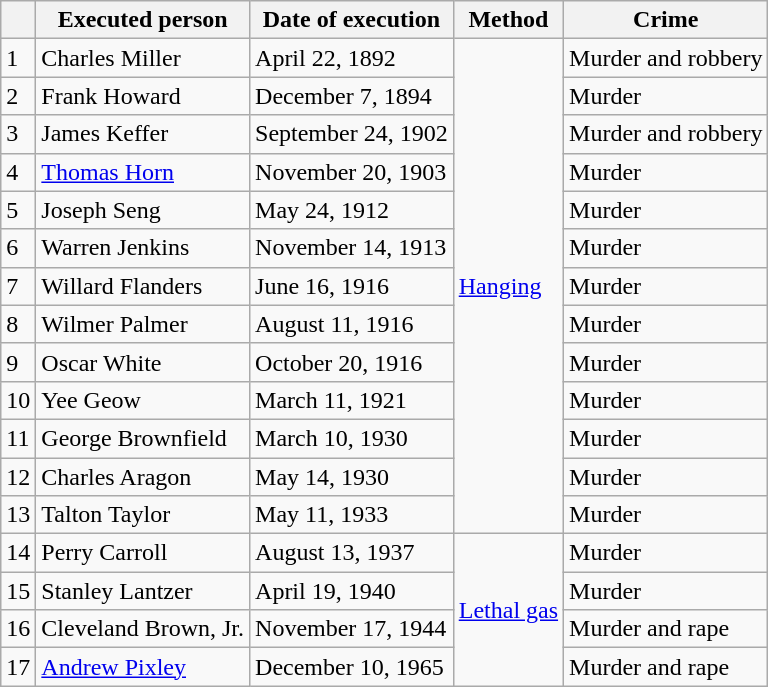<table class="wikitable">
<tr>
<th></th>
<th>Executed person</th>
<th>Date of execution</th>
<th>Method</th>
<th>Crime</th>
</tr>
<tr>
<td>1</td>
<td>Charles Miller</td>
<td>April 22, 1892</td>
<td rowspan="13"><a href='#'>Hanging</a></td>
<td>Murder and robbery</td>
</tr>
<tr>
<td>2</td>
<td>Frank Howard</td>
<td>December 7, 1894</td>
<td>Murder</td>
</tr>
<tr>
<td>3</td>
<td>James Keffer</td>
<td>September 24, 1902</td>
<td>Murder and robbery</td>
</tr>
<tr>
<td>4</td>
<td><a href='#'>Thomas Horn</a></td>
<td>November 20, 1903</td>
<td>Murder</td>
</tr>
<tr>
<td>5</td>
<td>Joseph Seng</td>
<td>May 24, 1912</td>
<td>Murder</td>
</tr>
<tr>
<td>6</td>
<td>Warren Jenkins</td>
<td>November 14, 1913</td>
<td>Murder</td>
</tr>
<tr>
<td>7</td>
<td>Willard Flanders</td>
<td>June 16, 1916</td>
<td>Murder</td>
</tr>
<tr>
<td>8</td>
<td>Wilmer Palmer</td>
<td>August 11, 1916</td>
<td>Murder</td>
</tr>
<tr>
<td>9</td>
<td>Oscar White</td>
<td>October 20, 1916</td>
<td>Murder</td>
</tr>
<tr>
<td>10</td>
<td>Yee Geow</td>
<td>March 11, 1921</td>
<td>Murder</td>
</tr>
<tr>
<td>11</td>
<td>George Brownfield</td>
<td>March 10, 1930</td>
<td>Murder</td>
</tr>
<tr>
<td>12</td>
<td>Charles Aragon</td>
<td>May 14, 1930</td>
<td>Murder</td>
</tr>
<tr>
<td>13</td>
<td>Talton Taylor</td>
<td>May 11, 1933</td>
<td>Murder</td>
</tr>
<tr>
<td>14</td>
<td>Perry Carroll</td>
<td>August 13, 1937</td>
<td rowspan="4"><a href='#'>Lethal gas</a></td>
<td>Murder</td>
</tr>
<tr>
<td>15</td>
<td>Stanley Lantzer</td>
<td>April 19, 1940</td>
<td>Murder</td>
</tr>
<tr>
<td>16</td>
<td>Cleveland Brown, Jr.</td>
<td>November 17, 1944</td>
<td>Murder and rape</td>
</tr>
<tr>
<td>17</td>
<td><a href='#'>Andrew Pixley</a></td>
<td>December 10, 1965</td>
<td>Murder and rape</td>
</tr>
</table>
